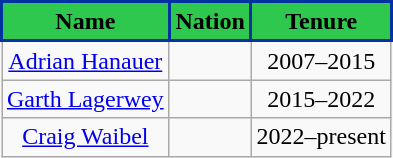<table class="wikitable" style="text-align:center">
<tr>
<th style="background:#2DC84D; color:#000; border:2px solid #0033A0;" scope="col">Name</th>
<th style="background:#2DC84D; color:#000; border:2px solid #0033A0;" scope="col">Nation</th>
<th style="background:#2DC84D; color:#000; border:2px solid #0033A0;" scope="col">Tenure</th>
</tr>
<tr>
<td><a href='#'>Adrian Hanauer</a></td>
<td></td>
<td>2007–2015</td>
</tr>
<tr>
<td><a href='#'>Garth Lagerwey</a></td>
<td></td>
<td>2015–2022</td>
</tr>
<tr>
<td><a href='#'>Craig Waibel</a></td>
<td></td>
<td>2022–present</td>
</tr>
</table>
